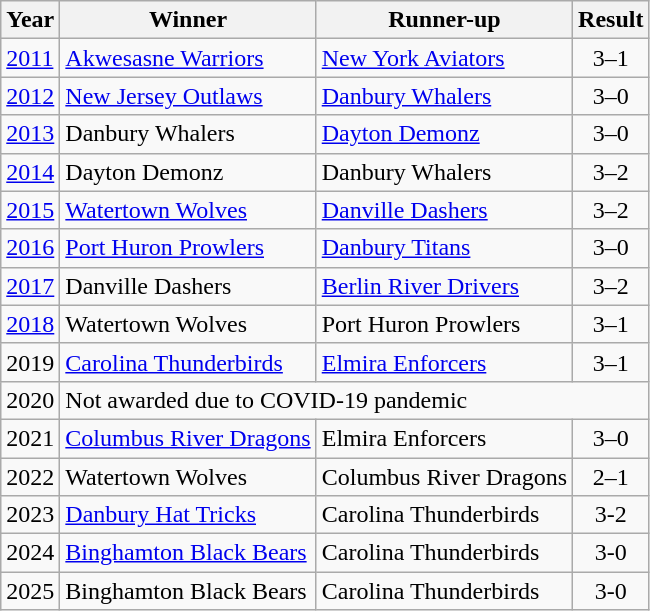<table class="wikitable">
<tr>
<th>Year</th>
<th>Winner</th>
<th>Runner-up</th>
<th>Result</th>
</tr>
<tr>
<td><a href='#'>2011</a></td>
<td><a href='#'>Akwesasne Warriors</a></td>
<td><a href='#'>New York Aviators</a></td>
<td align=center>3–1</td>
</tr>
<tr>
<td><a href='#'>2012</a></td>
<td><a href='#'>New Jersey Outlaws</a></td>
<td><a href='#'>Danbury Whalers</a></td>
<td align=center>3–0</td>
</tr>
<tr>
<td><a href='#'>2013</a></td>
<td>Danbury Whalers</td>
<td><a href='#'>Dayton Demonz</a></td>
<td align=center>3–0</td>
</tr>
<tr>
<td><a href='#'>2014</a></td>
<td>Dayton Demonz</td>
<td>Danbury Whalers</td>
<td align=center>3–2</td>
</tr>
<tr>
<td><a href='#'>2015</a></td>
<td><a href='#'>Watertown Wolves</a></td>
<td><a href='#'>Danville Dashers</a></td>
<td align=center>3–2</td>
</tr>
<tr>
<td><a href='#'>2016</a></td>
<td><a href='#'>Port Huron Prowlers</a></td>
<td><a href='#'>Danbury Titans</a></td>
<td align=center>3–0</td>
</tr>
<tr>
<td><a href='#'>2017</a></td>
<td>Danville Dashers</td>
<td><a href='#'>Berlin River Drivers</a></td>
<td align=center>3–2</td>
</tr>
<tr>
<td><a href='#'>2018</a></td>
<td>Watertown Wolves</td>
<td>Port Huron Prowlers</td>
<td align=center>3–1</td>
</tr>
<tr>
<td>2019</td>
<td><a href='#'>Carolina Thunderbirds</a></td>
<td><a href='#'>Elmira Enforcers</a></td>
<td align=center>3–1</td>
</tr>
<tr>
<td>2020</td>
<td colspan=3>Not awarded due to COVID-19 pandemic</td>
</tr>
<tr>
<td>2021</td>
<td><a href='#'>Columbus River Dragons</a></td>
<td>Elmira Enforcers</td>
<td align=center>3–0</td>
</tr>
<tr>
<td 2021–22 FHL season>2022</td>
<td>Watertown Wolves</td>
<td>Columbus River Dragons</td>
<td align=center>2–1</td>
</tr>
<tr>
<td 2022–23 FHL season>2023</td>
<td><a href='#'>Danbury Hat Tricks</a></td>
<td>Carolina Thunderbirds</td>
<td align=center>3-2</td>
</tr>
<tr>
<td 2023–24 FHL season>2024</td>
<td><a href='#'>Binghamton Black Bears</a></td>
<td>Carolina Thunderbirds</td>
<td align=center>3-0</td>
</tr>
<tr>
<td 2024–25 FHL season>2025</td>
<td>Binghamton Black Bears</td>
<td>Carolina Thunderbirds</td>
<td align=center>3-0</td>
</tr>
</table>
